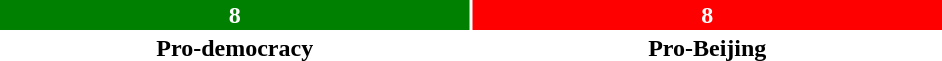<table style="width:50%; text-align:center;">
<tr style="color:white;">
<td style="background:green; width:50%;"><strong>8</strong></td>
<td style="background:red; width:50%;"><strong>8</strong></td>
</tr>
<tr>
<td><span><strong>Pro-democracy</strong></span></td>
<td><span><strong>Pro-Beijing</strong></span></td>
</tr>
</table>
